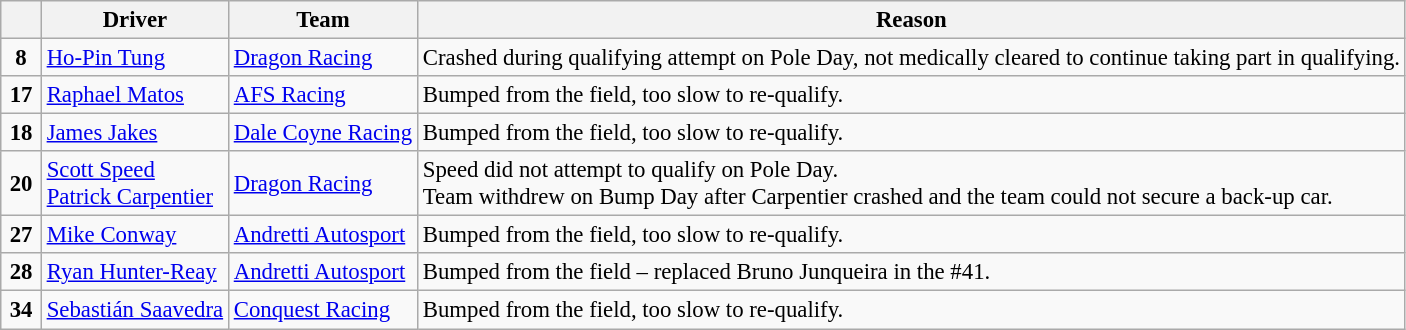<table class="wikitable" style="font-size: 95%;">
<tr>
<th width="20"></th>
<th>Driver</th>
<th>Team</th>
<th>Reason</th>
</tr>
<tr>
<td style="text-align:center"><strong>8</strong></td>
<td> <a href='#'>Ho-Pin Tung</a> <strong></strong></td>
<td><a href='#'>Dragon Racing</a></td>
<td>Crashed during qualifying attempt on Pole Day, not medically cleared to continue taking part in qualifying.</td>
</tr>
<tr>
<td style="text-align:center"><strong>17</strong></td>
<td> <a href='#'>Raphael Matos</a></td>
<td><a href='#'>AFS Racing</a></td>
<td>Bumped from the field, too slow to re-qualify.</td>
</tr>
<tr>
<td style="text-align:center"><strong>18</strong></td>
<td> <a href='#'>James Jakes</a> <strong></strong></td>
<td><a href='#'>Dale Coyne Racing</a></td>
<td>Bumped from the field, too slow to re-qualify.</td>
</tr>
<tr>
<td style="text-align:center"><strong>20</strong></td>
<td> <a href='#'>Scott Speed</a> <strong></strong> <br> <a href='#'>Patrick Carpentier</a></td>
<td><a href='#'>Dragon Racing</a></td>
<td>Speed did not attempt to qualify on Pole Day.<br>Team withdrew on Bump Day after Carpentier crashed and the team could not secure a back-up car.</td>
</tr>
<tr>
<td style="text-align:center"><strong>27</strong></td>
<td> <a href='#'>Mike Conway</a></td>
<td><a href='#'>Andretti Autosport</a></td>
<td>Bumped from the field, too slow to re-qualify.</td>
</tr>
<tr>
<td style="text-align:center"><strong>28</strong></td>
<td> <a href='#'>Ryan Hunter-Reay</a></td>
<td><a href='#'>Andretti Autosport</a></td>
<td>Bumped from the field – replaced Bruno Junqueira in the #41.</td>
</tr>
<tr>
<td style="text-align:center"><strong>34</strong></td>
<td> <a href='#'>Sebastián Saavedra</a></td>
<td><a href='#'>Conquest Racing</a></td>
<td>Bumped from the field, too slow to re-qualify.</td>
</tr>
</table>
